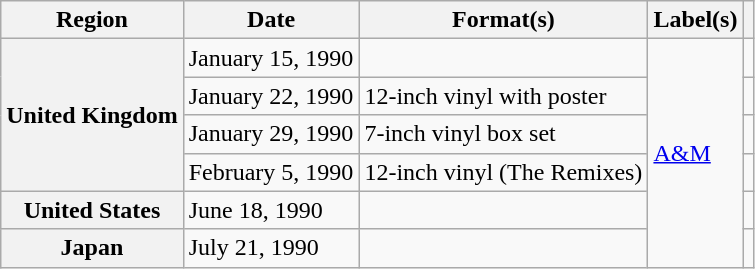<table class="wikitable plainrowheaders">
<tr>
<th scope="col">Region</th>
<th scope="col">Date</th>
<th scope="col">Format(s)</th>
<th scope="col">Label(s)</th>
<th scope="col"></th>
</tr>
<tr>
<th scope="row" rowspan="4">United Kingdom</th>
<td>January 15, 1990</td>
<td></td>
<td rowspan="6"><a href='#'>A&M</a></td>
<td align="center"></td>
</tr>
<tr>
<td>January 22, 1990</td>
<td>12-inch vinyl with poster</td>
<td align="center"></td>
</tr>
<tr>
<td>January 29, 1990</td>
<td>7-inch vinyl box set</td>
<td align="center"></td>
</tr>
<tr>
<td>February 5, 1990</td>
<td>12-inch vinyl (The Remixes)</td>
<td align="center"></td>
</tr>
<tr>
<th scope="row">United States</th>
<td>June 18, 1990</td>
<td></td>
<td align="center"></td>
</tr>
<tr>
<th scope="row">Japan</th>
<td>July 21, 1990</td>
<td></td>
<td align="center"></td>
</tr>
</table>
